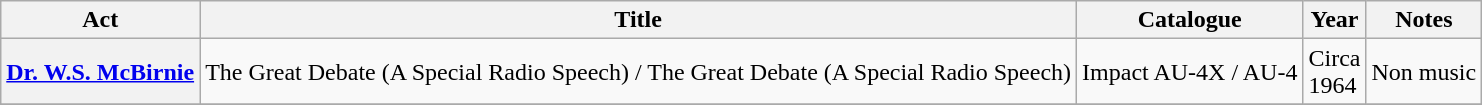<table class="wikitable plainrowheaders sortable">
<tr>
<th scope="col">Act</th>
<th scope="col">Title</th>
<th scope="col">Catalogue</th>
<th scope="col">Year</th>
<th scope="col" class="unsortable">Notes</th>
</tr>
<tr>
<th scope="row"><a href='#'>Dr. W.S. McBirnie</a></th>
<td>The Great Debate (A Special Radio Speech) / The Great Debate (A Special Radio Speech)</td>
<td>Impact  AU-4X / AU-4</td>
<td>Circa<br>1964</td>
<td>Non music</td>
</tr>
<tr>
</tr>
</table>
